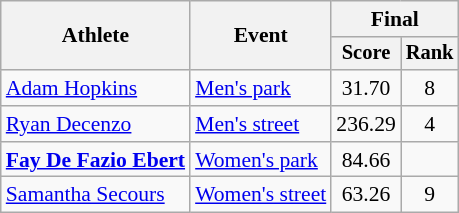<table class="wikitable" style="font-size:90%">
<tr>
<th rowspan=2>Athlete</th>
<th rowspan=2>Event</th>
<th colspan=2>Final</th>
</tr>
<tr style="font-size: 95%">
<th>Score</th>
<th>Rank</th>
</tr>
<tr align=center>
<td align=left><a href='#'>Adam Hopkins</a></td>
<td align=left><a href='#'>Men's park</a></td>
<td>31.70</td>
<td>8</td>
</tr>
<tr align=center>
<td align=left><a href='#'>Ryan Decenzo</a></td>
<td align=left><a href='#'>Men's street</a></td>
<td>236.29</td>
<td>4</td>
</tr>
<tr align=center>
<td align=left><strong><a href='#'>Fay De Fazio Ebert</a></strong></td>
<td align=left><a href='#'>Women's park</a></td>
<td>84.66</td>
<td></td>
</tr>
<tr align=center>
<td align=left><a href='#'>Samantha Secours</a></td>
<td align=left><a href='#'>Women's street</a></td>
<td>63.26</td>
<td>9</td>
</tr>
</table>
